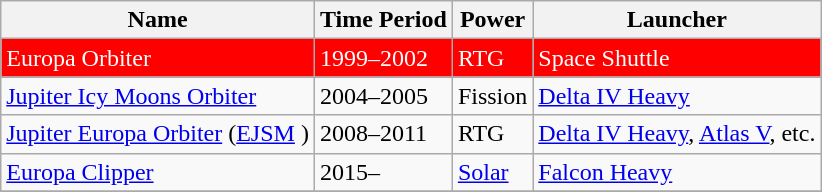<table class="wikitable">
<tr>
<th>Name</th>
<th>Time Period</th>
<th>Power</th>
<th>Launcher</th>
</tr>
<tr style="background: red; color: white">
<td>Europa Orbiter</td>
<td>1999–2002</td>
<td>RTG</td>
<td>Space Shuttle</td>
</tr>
<tr>
<td><a href='#'>Jupiter Icy Moons Orbiter</a></td>
<td>2004–2005</td>
<td>Fission</td>
<td><a href='#'>Delta IV Heavy</a></td>
</tr>
<tr>
<td><a href='#'>Jupiter Europa Orbiter</a> (<a href='#'>EJSM</a> )</td>
<td>2008–2011</td>
<td>RTG</td>
<td><a href='#'>Delta IV Heavy</a>, <a href='#'>Atlas V</a>, etc.</td>
</tr>
<tr>
<td><a href='#'>Europa Clipper</a></td>
<td>2015–</td>
<td><a href='#'>Solar</a></td>
<td><a href='#'>Falcon Heavy</a></td>
</tr>
<tr>
</tr>
</table>
